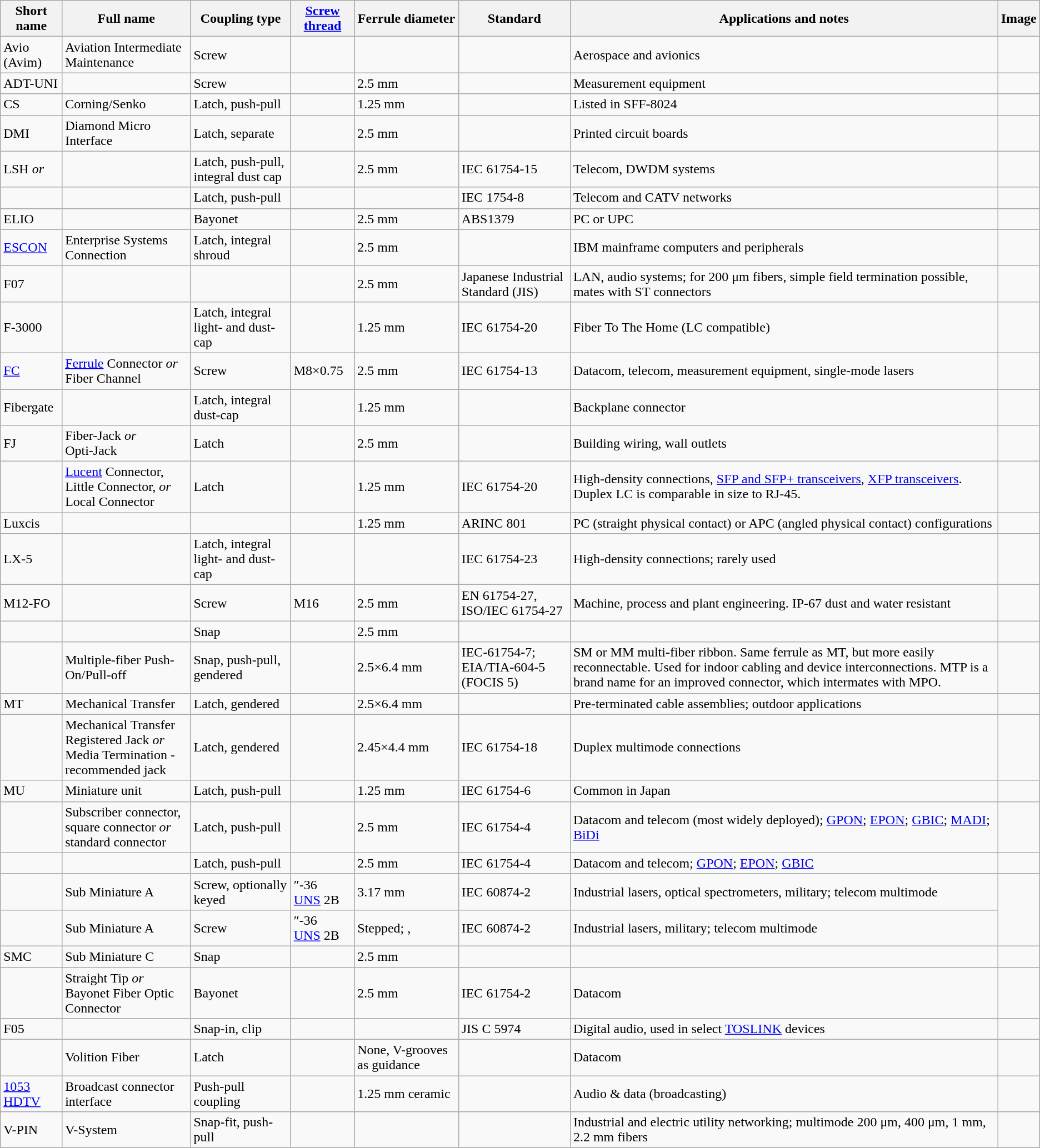<table class="wikitable sortable">
<tr>
<th>Short name</th>
<th>Full name</th>
<th>Coupling type</th>
<th><a href='#'>Screw thread</a></th>
<th>Ferrule diameter</th>
<th>Standard</th>
<th>Applications and notes</th>
<th>Image</th>
</tr>
<tr>
<td>Avio (Avim)</td>
<td>Aviation Intermediate Maintenance</td>
<td>Screw</td>
<td></td>
<td></td>
<td></td>
<td>Aerospace and avionics</td>
<td></td>
</tr>
<tr>
<td>ADT-UNI</td>
<td></td>
<td>Screw</td>
<td></td>
<td>2.5 mm</td>
<td></td>
<td>Measurement equipment</td>
<td></td>
</tr>
<tr>
<td>CS</td>
<td>Corning/Senko</td>
<td>Latch, push-pull</td>
<td></td>
<td>1.25 mm</td>
<td></td>
<td>Listed in SFF-8024</td>
<td></td>
</tr>
<tr>
<td>DMI</td>
<td>Diamond Micro Interface</td>
<td>Latch, separate</td>
<td></td>
<td>2.5 mm</td>
<td></td>
<td>Printed circuit boards</td>
<td></td>
</tr>
<tr>
<td>LSH <em>or</em>  </td>
<td></td>
<td>Latch, push-pull, integral dust cap</td>
<td></td>
<td>2.5 mm</td>
<td>IEC 61754-15</td>
<td>Telecom, DWDM systems</td>
<td></td>
</tr>
<tr>
<td></td>
<td></td>
<td>Latch, push-pull</td>
<td></td>
<td></td>
<td>IEC 1754-8</td>
<td>Telecom and CATV networks</td>
<td></td>
</tr>
<tr>
<td>ELIO</td>
<td></td>
<td>Bayonet</td>
<td></td>
<td>2.5 mm</td>
<td>ABS1379</td>
<td>PC or UPC</td>
<td></td>
</tr>
<tr>
<td><a href='#'>ESCON</a></td>
<td>Enterprise Systems Connection</td>
<td>Latch, integral shroud</td>
<td></td>
<td>2.5 mm</td>
<td></td>
<td>IBM mainframe computers and peripherals</td>
<td></td>
</tr>
<tr>
<td>F07</td>
<td></td>
<td></td>
<td></td>
<td>2.5 mm</td>
<td>Japanese Industrial Standard (JIS)</td>
<td>LAN, audio systems; for 200 μm fibers, simple field termination possible, mates with ST connectors</td>
<td></td>
</tr>
<tr>
<td>F-3000</td>
<td></td>
<td>Latch, integral light- and dust-cap</td>
<td></td>
<td>1.25 mm</td>
<td>IEC 61754-20</td>
<td>Fiber To The Home (LC compatible)</td>
<td></td>
</tr>
<tr>
<td><a href='#'>FC</a></td>
<td><a href='#'>Ferrule</a> Connector <em>or</em><br>Fiber Channel</td>
<td>Screw</td>
<td>M8×0.75</td>
<td>2.5 mm</td>
<td>IEC 61754-13</td>
<td>Datacom, telecom, measurement equipment, single-mode lasers<br></td>
<td></td>
</tr>
<tr>
<td>Fibergate</td>
<td></td>
<td>Latch, integral dust-cap</td>
<td></td>
<td>1.25 mm</td>
<td></td>
<td>Backplane connector</td>
<td></td>
</tr>
<tr>
<td>FJ</td>
<td>Fiber-Jack <em>or</em><br>Opti-Jack</td>
<td>Latch</td>
<td></td>
<td>2.5 mm</td>
<td></td>
<td>Building wiring, wall outlets</td>
<td></td>
</tr>
<tr>
<td></td>
<td><a href='#'>Lucent</a> Connector,<br>Little Connector, <em>or</em><br>Local Connector</td>
<td>Latch</td>
<td></td>
<td>1.25 mm</td>
<td>IEC 61754-20</td>
<td>High-density connections, <a href='#'>SFP and SFP+ transceivers</a>, <a href='#'>XFP transceivers</a>. Duplex LC is comparable in size to RJ-45.<br></td>
<td></td>
</tr>
<tr>
<td>Luxcis</td>
<td></td>
<td></td>
<td></td>
<td>1.25 mm</td>
<td>ARINC 801</td>
<td>PC (straight physical contact) or APC (angled physical contact) configurations</td>
<td></td>
</tr>
<tr>
<td>LX-5</td>
<td></td>
<td>Latch, integral light- and dust-cap</td>
<td></td>
<td></td>
<td>IEC 61754-23</td>
<td>High-density connections; rarely used</td>
<td></td>
</tr>
<tr>
<td>M12-FO</td>
<td></td>
<td>Screw</td>
<td>M16</td>
<td>2.5 mm</td>
<td>EN 61754-27, ISO/IEC 61754-27</td>
<td>Machine, process and plant engineering. IP-67 dust and water resistant</td>
<td></td>
</tr>
<tr>
<td></td>
<td></td>
<td>Snap</td>
<td></td>
<td>2.5 mm</td>
<td></td>
<td></td>
<td></td>
</tr>
<tr>
<td></td>
<td>Multiple-fiber Push-On/Pull-off</td>
<td>Snap, push-pull, gendered</td>
<td></td>
<td>2.5×6.4 mm</td>
<td>IEC-61754-7; EIA/TIA-604-5 (FOCIS 5)</td>
<td>SM or MM multi-fiber ribbon. Same ferrule as MT, but more easily reconnectable. Used for indoor cabling and device interconnections. MTP is a brand name for an improved connector, which intermates with MPO.<br></td>
<td></td>
</tr>
<tr>
<td>MT</td>
<td>Mechanical Transfer</td>
<td>Latch, gendered</td>
<td></td>
<td>2.5×6.4 mm</td>
<td></td>
<td>Pre-terminated cable assemblies; outdoor applications</td>
<td></td>
</tr>
<tr>
<td></td>
<td>Mechanical Transfer Registered Jack <em>or</em><br>Media Termination - recommended jack</td>
<td>Latch, gendered</td>
<td></td>
<td>2.45×4.4 mm</td>
<td>IEC 61754-18</td>
<td>Duplex multimode connections<br></td>
<td></td>
</tr>
<tr>
<td>MU</td>
<td>Miniature unit</td>
<td>Latch, push-pull</td>
<td></td>
<td>1.25 mm</td>
<td>IEC 61754-6</td>
<td>Common in Japan</td>
<td></td>
</tr>
<tr>
<td></td>
<td>Subscriber connector,<br>square connector <em>or</em><br>standard connector</td>
<td>Latch, push-pull</td>
<td></td>
<td>2.5 mm</td>
<td>IEC 61754-4</td>
<td>Datacom and telecom (most widely deployed); <a href='#'>GPON</a>; <a href='#'>EPON</a>; <a href='#'>GBIC</a>; <a href='#'>MADI</a>; <a href='#'>BiDi</a><br></td>
<td></td>
</tr>
<tr>
<td></td>
<td></td>
<td>Latch, push-pull</td>
<td></td>
<td>2.5 mm</td>
<td>IEC 61754-4</td>
<td>Datacom and telecom; <a href='#'>GPON</a>; <a href='#'>EPON</a>; <a href='#'>GBIC</a></td>
<td></td>
</tr>
<tr>
<td></td>
<td>Sub Miniature A</td>
<td>Screw, optionally keyed</td>
<td>″-36 <a href='#'>UNS</a> 2B</td>
<td>3.17 mm</td>
<td>IEC 60874-2</td>
<td>Industrial lasers, optical spectrometers, military; telecom multimode<br></td>
<td rowspan="2"></td>
</tr>
<tr>
<td></td>
<td>Sub Miniature A</td>
<td>Screw</td>
<td>″-36 <a href='#'>UNS</a> 2B</td>
<td>Stepped; , </td>
<td>IEC 60874-2</td>
<td>Industrial lasers, military; telecom multimode<br></td>
</tr>
<tr>
<td>SMC</td>
<td>Sub Miniature C</td>
<td>Snap</td>
<td></td>
<td>2.5 mm</td>
<td></td>
<td></td>
<td></td>
</tr>
<tr>
<td></td>
<td>Straight Tip <em>or</em><br>Bayonet Fiber Optic Connector</td>
<td>Bayonet</td>
<td></td>
<td>2.5 mm</td>
<td>IEC 61754-2</td>
<td>Datacom<br></td>
<td></td>
</tr>
<tr>
<td>F05</td>
<td></td>
<td>Snap-in, clip</td>
<td></td>
<td></td>
<td>JIS C 5974</td>
<td>Digital audio, used in select <a href='#'>TOSLINK</a> devices</td>
<td></td>
</tr>
<tr>
<td></td>
<td>Volition Fiber</td>
<td>Latch</td>
<td></td>
<td>None, V-grooves as guidance</td>
<td></td>
<td>Datacom</td>
<td></td>
</tr>
<tr>
<td><a href='#'>1053 HDTV</a></td>
<td>Broadcast connector interface</td>
<td>Push-pull coupling</td>
<td></td>
<td>1.25 mm ceramic</td>
<td></td>
<td>Audio & data (broadcasting)</td>
<td></td>
</tr>
<tr>
<td>V-PIN</td>
<td>V-System</td>
<td>Snap-fit, push-pull</td>
<td></td>
<td></td>
<td></td>
<td>Industrial and electric utility networking; multimode 200 μm, 400 μm, 1 mm, 2.2 mm fibers</td>
<td></td>
</tr>
</table>
